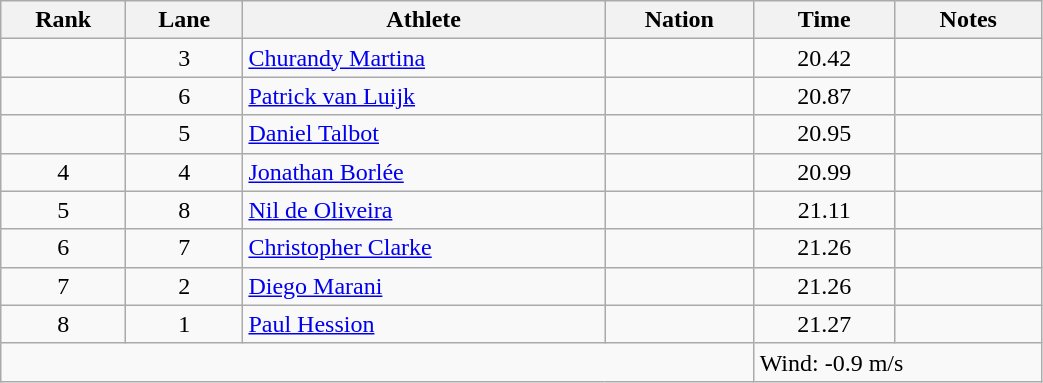<table class="wikitable sortable" style="text-align:center;width: 55%;">
<tr>
<th scope="col">Rank</th>
<th scope="col">Lane</th>
<th scope="col">Athlete</th>
<th scope="col">Nation</th>
<th scope="col">Time</th>
<th scope="col">Notes</th>
</tr>
<tr>
<td></td>
<td>3</td>
<td align=left><a href='#'>Churandy Martina</a></td>
<td align=left></td>
<td>20.42</td>
<td></td>
</tr>
<tr>
<td></td>
<td>6</td>
<td align=left><a href='#'>Patrick van Luijk</a></td>
<td align=left></td>
<td>20.87</td>
<td></td>
</tr>
<tr>
<td></td>
<td>5</td>
<td align=left><a href='#'>Daniel Talbot</a></td>
<td align=left></td>
<td>20.95</td>
<td></td>
</tr>
<tr>
<td>4</td>
<td>4</td>
<td align=left><a href='#'>Jonathan Borlée</a></td>
<td align=left></td>
<td>20.99</td>
<td></td>
</tr>
<tr>
<td>5</td>
<td>8</td>
<td align=left><a href='#'>Nil de Oliveira</a></td>
<td align=left></td>
<td>21.11</td>
<td></td>
</tr>
<tr>
<td>6</td>
<td>7</td>
<td align=left><a href='#'>Christopher Clarke</a></td>
<td align=left></td>
<td>21.26</td>
<td></td>
</tr>
<tr>
<td>7</td>
<td>2</td>
<td align=left><a href='#'>Diego Marani</a></td>
<td align=left></td>
<td>21.26</td>
<td></td>
</tr>
<tr>
<td>8</td>
<td>1</td>
<td align=left><a href='#'>Paul Hession</a></td>
<td align=left></td>
<td>21.27</td>
<td></td>
</tr>
<tr class="sortbottom">
<td colspan="4"></td>
<td colspan="2" style="text-align:left;">Wind: -0.9 m/s</td>
</tr>
</table>
